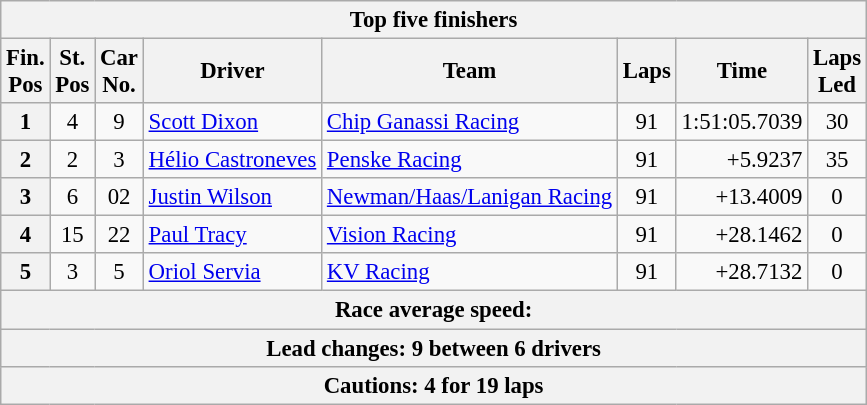<table class="wikitable" style="font-size:95%;text-align:center">
<tr>
<th colspan=9>Top five finishers</th>
</tr>
<tr>
<th>Fin.<br>Pos</th>
<th>St.<br>Pos</th>
<th>Car<br>No.</th>
<th>Driver</th>
<th>Team</th>
<th>Laps</th>
<th>Time</th>
<th>Laps<br>Led</th>
</tr>
<tr>
<th>1</th>
<td>4</td>
<td>9</td>
<td style="text-align:left"> <a href='#'>Scott Dixon</a></td>
<td style="text-align:left"><a href='#'>Chip Ganassi Racing</a></td>
<td>91</td>
<td align=right>1:51:05.7039</td>
<td>30</td>
</tr>
<tr>
<th>2</th>
<td>2</td>
<td>3</td>
<td style="text-align:left"> <a href='#'>Hélio Castroneves</a></td>
<td style="text-align:left"><a href='#'>Penske Racing</a></td>
<td>91</td>
<td align=right>+5.9237</td>
<td>35</td>
</tr>
<tr>
<th>3</th>
<td>6</td>
<td>02</td>
<td style="text-align:left"> <a href='#'>Justin Wilson</a></td>
<td style="text-align:left"><a href='#'>Newman/Haas/Lanigan Racing</a></td>
<td>91</td>
<td align=right>+13.4009</td>
<td>0</td>
</tr>
<tr>
<th>4</th>
<td>15</td>
<td>22</td>
<td style="text-align:left"> <a href='#'>Paul Tracy</a></td>
<td style="text-align:left"><a href='#'>Vision Racing</a></td>
<td>91</td>
<td align=right>+28.1462</td>
<td>0</td>
</tr>
<tr>
<th>5</th>
<td>3</td>
<td>5</td>
<td style="text-align:left"> <a href='#'>Oriol Servia</a></td>
<td style="text-align:left"><a href='#'>KV Racing</a></td>
<td>91</td>
<td align=right>+28.7132</td>
<td>0</td>
</tr>
<tr>
<th colspan=9>Race average speed: </th>
</tr>
<tr>
<th colspan=9>Lead changes: 9 between 6 drivers</th>
</tr>
<tr>
<th colspan=9>Cautions: 4 for 19 laps</th>
</tr>
</table>
